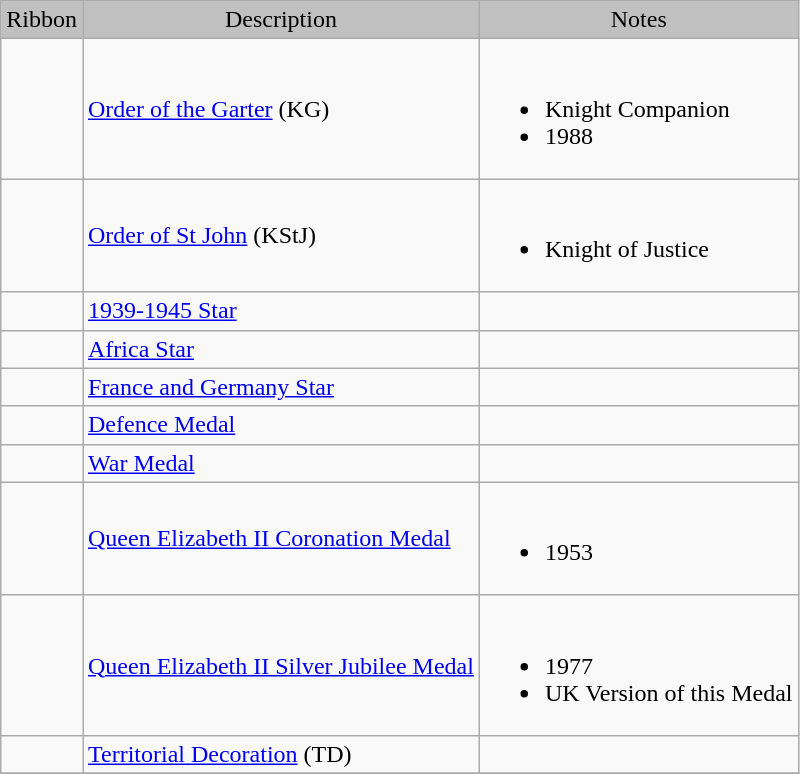<table class="wikitable">
<tr style="background:silver;" align="center">
<td>Ribbon</td>
<td>Description</td>
<td>Notes</td>
</tr>
<tr>
<td></td>
<td><a href='#'>Order of the Garter</a> (KG)</td>
<td><br><ul><li>Knight Companion</li><li>1988</li></ul></td>
</tr>
<tr>
<td></td>
<td><a href='#'>Order of St John</a> (KStJ)</td>
<td><br><ul><li>Knight of Justice</li></ul></td>
</tr>
<tr>
<td></td>
<td><a href='#'>1939-1945 Star</a></td>
<td></td>
</tr>
<tr>
<td></td>
<td><a href='#'>Africa Star</a></td>
<td></td>
</tr>
<tr>
<td></td>
<td><a href='#'>France and Germany Star</a></td>
<td></td>
</tr>
<tr>
<td></td>
<td><a href='#'>Defence Medal</a></td>
<td></td>
</tr>
<tr>
<td></td>
<td><a href='#'>War Medal</a></td>
<td></td>
</tr>
<tr>
<td></td>
<td><a href='#'>Queen Elizabeth II Coronation Medal</a></td>
<td><br><ul><li>1953</li></ul></td>
</tr>
<tr>
<td></td>
<td><a href='#'>Queen Elizabeth II Silver Jubilee Medal</a></td>
<td><br><ul><li>1977</li><li>UK Version of this Medal</li></ul></td>
</tr>
<tr>
<td></td>
<td><a href='#'>Territorial Decoration</a> (TD)</td>
<td></td>
</tr>
<tr>
</tr>
</table>
